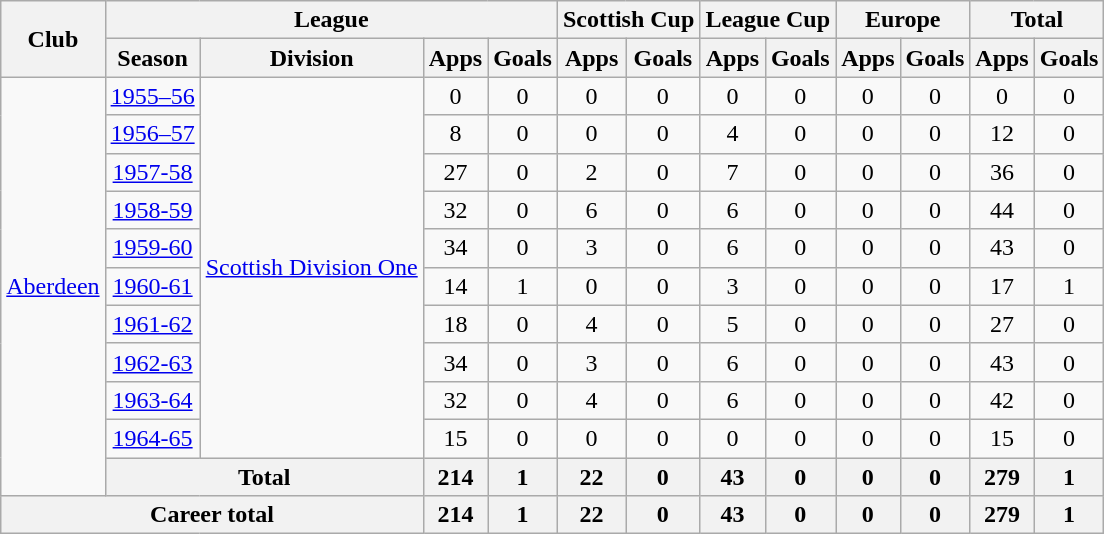<table class="wikitable" style="text-align:center">
<tr>
<th rowspan="2">Club</th>
<th colspan="4">League</th>
<th colspan="2">Scottish Cup</th>
<th colspan="2">League Cup</th>
<th colspan="2">Europe</th>
<th colspan="2">Total</th>
</tr>
<tr>
<th>Season</th>
<th>Division</th>
<th>Apps</th>
<th>Goals</th>
<th>Apps</th>
<th>Goals</th>
<th>Apps</th>
<th>Goals</th>
<th>Apps</th>
<th>Goals</th>
<th>Apps</th>
<th>Goals</th>
</tr>
<tr>
<td rowspan="11"><a href='#'>Aberdeen</a></td>
<td><a href='#'>1955–56</a></td>
<td rowspan="10"><a href='#'>Scottish Division One</a></td>
<td>0</td>
<td>0</td>
<td>0</td>
<td>0</td>
<td>0</td>
<td>0</td>
<td>0</td>
<td>0</td>
<td>0</td>
<td>0</td>
</tr>
<tr>
<td><a href='#'>1956–57</a></td>
<td>8</td>
<td>0</td>
<td>0</td>
<td>0</td>
<td>4</td>
<td>0</td>
<td>0</td>
<td>0</td>
<td>12</td>
<td>0</td>
</tr>
<tr>
<td><a href='#'>1957-58</a></td>
<td>27</td>
<td>0</td>
<td>2</td>
<td>0</td>
<td>7</td>
<td>0</td>
<td>0</td>
<td>0</td>
<td>36</td>
<td>0</td>
</tr>
<tr>
<td><a href='#'>1958-59</a></td>
<td>32</td>
<td>0</td>
<td>6</td>
<td>0</td>
<td>6</td>
<td>0</td>
<td>0</td>
<td>0</td>
<td>44</td>
<td>0</td>
</tr>
<tr>
<td><a href='#'>1959-60</a></td>
<td>34</td>
<td>0</td>
<td>3</td>
<td>0</td>
<td>6</td>
<td>0</td>
<td>0</td>
<td>0</td>
<td>43</td>
<td>0</td>
</tr>
<tr>
<td><a href='#'>1960-61</a></td>
<td>14</td>
<td>1</td>
<td>0</td>
<td>0</td>
<td>3</td>
<td>0</td>
<td>0</td>
<td>0</td>
<td>17</td>
<td>1</td>
</tr>
<tr>
<td><a href='#'>1961-62</a></td>
<td>18</td>
<td>0</td>
<td>4</td>
<td>0</td>
<td>5</td>
<td>0</td>
<td>0</td>
<td>0</td>
<td>27</td>
<td>0</td>
</tr>
<tr>
<td><a href='#'>1962-63</a></td>
<td>34</td>
<td>0</td>
<td>3</td>
<td>0</td>
<td>6</td>
<td>0</td>
<td>0</td>
<td>0</td>
<td>43</td>
<td>0</td>
</tr>
<tr>
<td><a href='#'>1963-64</a></td>
<td>32</td>
<td>0</td>
<td>4</td>
<td>0</td>
<td>6</td>
<td>0</td>
<td>0</td>
<td>0</td>
<td>42</td>
<td>0</td>
</tr>
<tr>
<td><a href='#'>1964-65</a></td>
<td>15</td>
<td>0</td>
<td>0</td>
<td>0</td>
<td>0</td>
<td>0</td>
<td>0</td>
<td>0</td>
<td>15</td>
<td>0</td>
</tr>
<tr>
<th colspan="2">Total</th>
<th>214</th>
<th>1</th>
<th>22</th>
<th>0</th>
<th>43</th>
<th>0</th>
<th>0</th>
<th>0</th>
<th>279</th>
<th>1</th>
</tr>
<tr>
<th colspan="3">Career total</th>
<th>214</th>
<th>1</th>
<th>22</th>
<th>0</th>
<th>43</th>
<th>0</th>
<th>0</th>
<th>0</th>
<th>279</th>
<th>1</th>
</tr>
</table>
